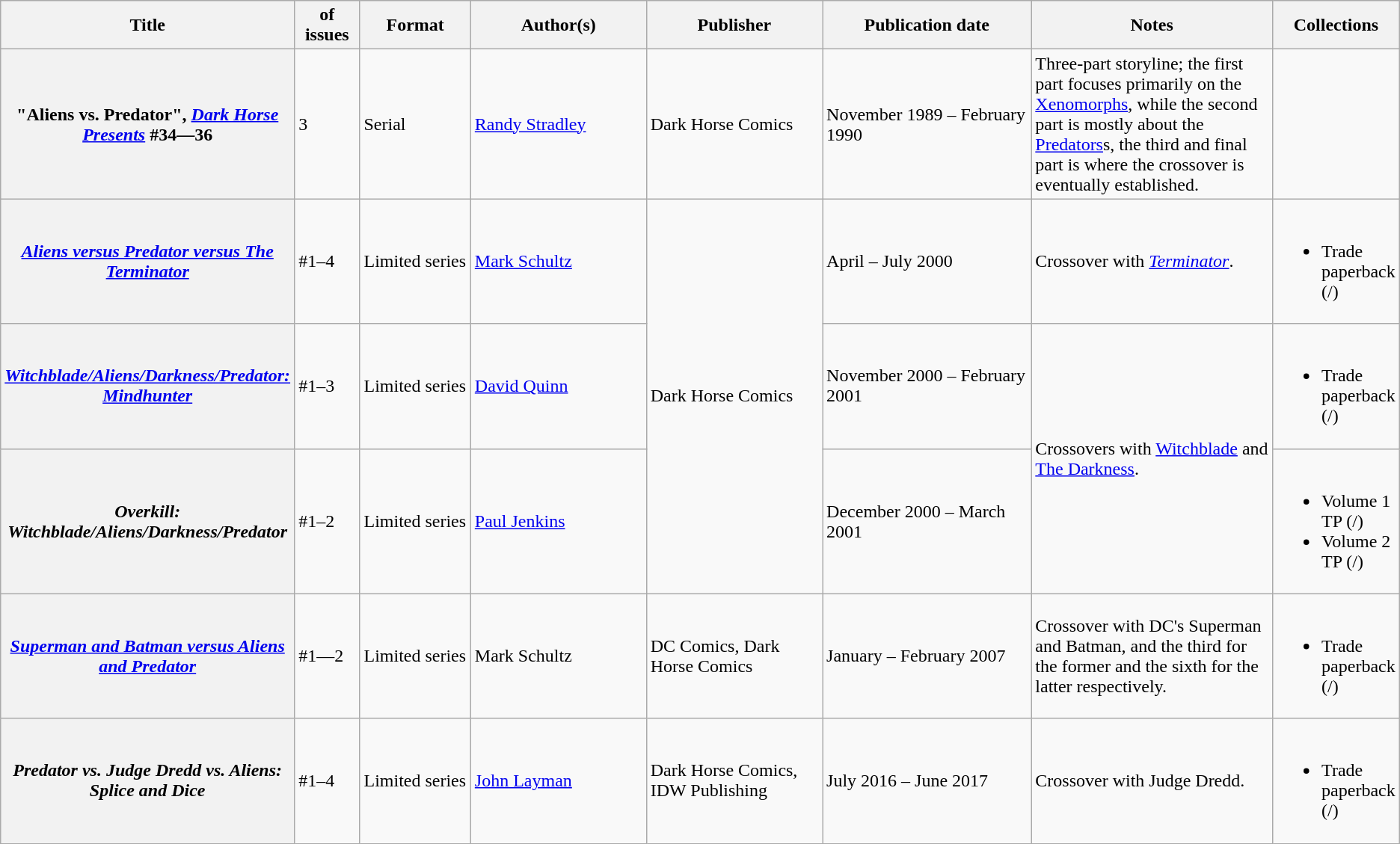<table class="wikitable">
<tr>
<th>Title</th>
<th style="width:40pt"> of issues</th>
<th style="width:75pt">Format</th>
<th style="width:125pt">Author(s)</th>
<th style="width:125pt">Publisher</th>
<th style="width:150pt">Publication date</th>
<th style="width:175pt">Notes</th>
<th>Collections</th>
</tr>
<tr>
<th>"Aliens vs. Predator", <em><a href='#'>Dark Horse Presents</a></em> #34—36</th>
<td>3</td>
<td>Serial</td>
<td><a href='#'>Randy Stradley</a></td>
<td>Dark Horse Comics</td>
<td>November 1989 – February 1990</td>
<td>Three-part storyline; the first part focuses primarily on the <a href='#'>Xenomorphs</a>, while the second part is mostly about the <a href='#'>Predators</a>s, the third and final part is where the crossover is eventually established.</td>
<td></td>
</tr>
<tr>
<th><em><a href='#'>Aliens versus Predator versus The Terminator</a></em></th>
<td>#1–4</td>
<td>Limited series</td>
<td><a href='#'>Mark Schultz</a></td>
<td rowspan="3">Dark Horse Comics</td>
<td>April – July 2000</td>
<td>Crossover with <em><a href='#'>Terminator</a></em>.</td>
<td><br><ul><li>Trade paperback (/)</li></ul></td>
</tr>
<tr>
<th><em><a href='#'>Witchblade/Aliens/Darkness/Predator: Mindhunter</a></em></th>
<td>#1–3</td>
<td>Limited series</td>
<td><a href='#'>David Quinn</a></td>
<td>November 2000 – February 2001</td>
<td rowspan="2">Crossovers with <a href='#'>Witchblade</a> and <a href='#'>The Darkness</a>.</td>
<td><br><ul><li>Trade paperback (/)</li></ul></td>
</tr>
<tr>
<th><em>Overkill: Witchblade/Aliens/Darkness/Predator</em></th>
<td>#1–2</td>
<td>Limited series</td>
<td><a href='#'>Paul Jenkins</a></td>
<td>December 2000 – March 2001</td>
<td><br><ul><li>Volume 1 TP (/)</li><li>Volume 2 TP (/)</li></ul></td>
</tr>
<tr>
<th><em><a href='#'>Superman and Batman versus Aliens and Predator</a></em></th>
<td>#1—2</td>
<td>Limited series</td>
<td>Mark Schultz</td>
<td>DC Comics, Dark Horse Comics</td>
<td>January – February 2007</td>
<td>Crossover with DC's Superman and Batman, and the third for the former and the sixth for the latter respectively.</td>
<td><br><ul><li>Trade paperback (/)</li></ul></td>
</tr>
<tr>
<th><em>Predator vs. Judge Dredd vs. Aliens: Splice and Dice</em></th>
<td>#1–4</td>
<td>Limited series</td>
<td><a href='#'>John Layman</a></td>
<td>Dark Horse Comics, IDW Publishing</td>
<td>July 2016 – June 2017</td>
<td>Crossover with Judge Dredd.</td>
<td><br><ul><li>Trade paperback (/)</li></ul></td>
</tr>
</table>
